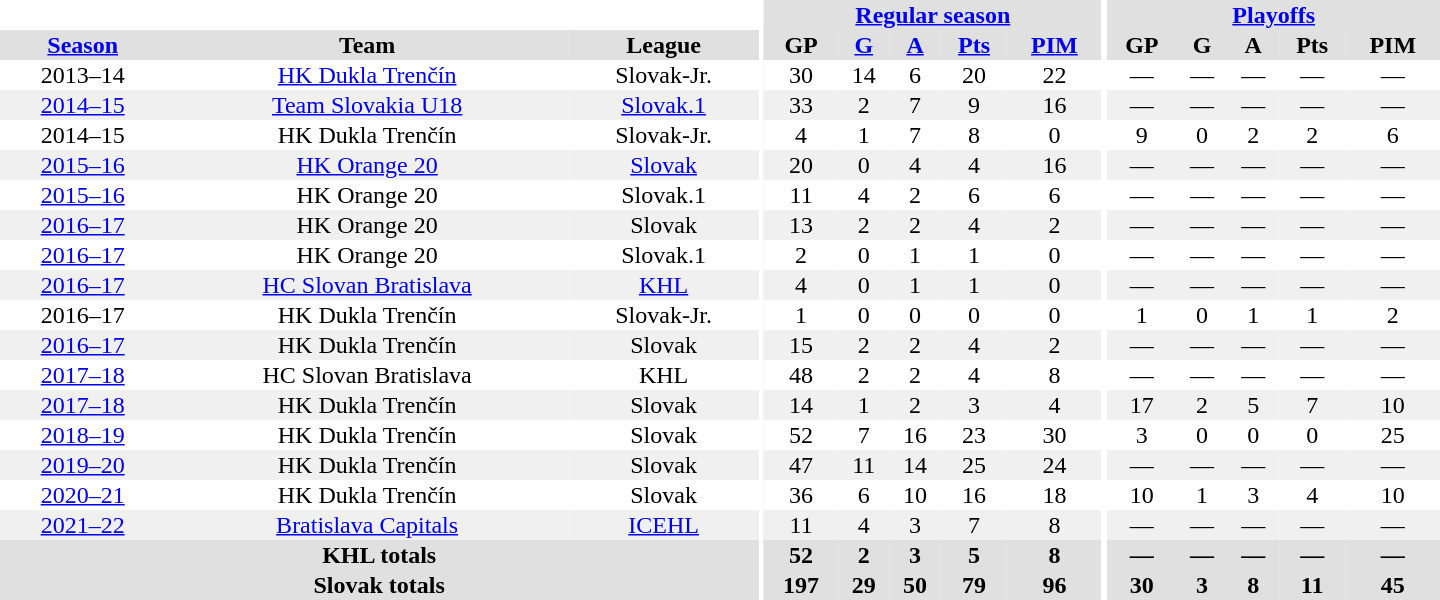<table border="0" cellpadding="1" cellspacing="0" style="text-align:center; width:60em">
<tr bgcolor="#e0e0e0">
<th colspan="3" bgcolor="#ffffff"></th>
<th rowspan="99" bgcolor="#ffffff"></th>
<th colspan="5"><a href='#'>Regular season</a></th>
<th rowspan="99" bgcolor="#ffffff"></th>
<th colspan="5"><a href='#'>Playoffs</a></th>
</tr>
<tr bgcolor="#e0e0e0">
<th><a href='#'>Season</a></th>
<th>Team</th>
<th>League</th>
<th>GP</th>
<th><a href='#'>G</a></th>
<th><a href='#'>A</a></th>
<th><a href='#'>Pts</a></th>
<th><a href='#'>PIM</a></th>
<th>GP</th>
<th>G</th>
<th>A</th>
<th>Pts</th>
<th>PIM</th>
</tr>
<tr>
<td>2013–14</td>
<td><a href='#'>HK Dukla Trenčín</a></td>
<td>Slovak-Jr.</td>
<td>30</td>
<td>14</td>
<td>6</td>
<td>20</td>
<td>22</td>
<td>—</td>
<td>—</td>
<td>—</td>
<td>—</td>
<td>—</td>
</tr>
<tr bgcolor="#f0f0f0">
<td><a href='#'>2014–15</a></td>
<td><a href='#'>Team Slovakia U18</a></td>
<td><a href='#'>Slovak.1</a></td>
<td>33</td>
<td>2</td>
<td>7</td>
<td>9</td>
<td>16</td>
<td>—</td>
<td>—</td>
<td>—</td>
<td>—</td>
<td>—</td>
</tr>
<tr>
<td>2014–15</td>
<td>HK Dukla Trenčín</td>
<td>Slovak-Jr.</td>
<td>4</td>
<td>1</td>
<td>7</td>
<td>8</td>
<td>0</td>
<td>9</td>
<td>0</td>
<td>2</td>
<td>2</td>
<td>6</td>
</tr>
<tr bgcolor="#f0f0f0">
<td><a href='#'>2015–16</a></td>
<td><a href='#'>HK Orange 20</a></td>
<td><a href='#'>Slovak</a></td>
<td>20</td>
<td>0</td>
<td>4</td>
<td>4</td>
<td>16</td>
<td>—</td>
<td>—</td>
<td>—</td>
<td>—</td>
<td>—</td>
</tr>
<tr>
<td><a href='#'>2015–16</a></td>
<td>HK Orange 20</td>
<td>Slovak.1</td>
<td>11</td>
<td>4</td>
<td>2</td>
<td>6</td>
<td>6</td>
<td>—</td>
<td>—</td>
<td>—</td>
<td>—</td>
<td>—</td>
</tr>
<tr bgcolor="#f0f0f0">
<td><a href='#'>2016–17</a></td>
<td>HK Orange 20</td>
<td>Slovak</td>
<td>13</td>
<td>2</td>
<td>2</td>
<td>4</td>
<td>2</td>
<td>—</td>
<td>—</td>
<td>—</td>
<td>—</td>
<td>—</td>
</tr>
<tr>
<td><a href='#'>2016–17</a></td>
<td>HK Orange 20</td>
<td>Slovak.1</td>
<td>2</td>
<td>0</td>
<td>1</td>
<td>1</td>
<td>0</td>
<td>—</td>
<td>—</td>
<td>—</td>
<td>—</td>
<td>—</td>
</tr>
<tr bgcolor="#f0f0f0">
<td><a href='#'>2016–17</a></td>
<td><a href='#'>HC Slovan Bratislava</a></td>
<td><a href='#'>KHL</a></td>
<td>4</td>
<td>0</td>
<td>1</td>
<td>1</td>
<td>0</td>
<td>—</td>
<td>—</td>
<td>—</td>
<td>—</td>
<td>—</td>
</tr>
<tr>
<td>2016–17</td>
<td>HK Dukla Trenčín</td>
<td>Slovak-Jr.</td>
<td>1</td>
<td>0</td>
<td>0</td>
<td>0</td>
<td>0</td>
<td>1</td>
<td>0</td>
<td>1</td>
<td>1</td>
<td>2</td>
</tr>
<tr bgcolor="#f0f0f0">
<td><a href='#'>2016–17</a></td>
<td>HK Dukla Trenčín</td>
<td>Slovak</td>
<td>15</td>
<td>2</td>
<td>2</td>
<td>4</td>
<td>2</td>
<td>—</td>
<td>—</td>
<td>—</td>
<td>—</td>
<td>—</td>
</tr>
<tr>
<td><a href='#'>2017–18</a></td>
<td>HC Slovan Bratislava</td>
<td>KHL</td>
<td>48</td>
<td>2</td>
<td>2</td>
<td>4</td>
<td>8</td>
<td>—</td>
<td>—</td>
<td>—</td>
<td>—</td>
<td>—</td>
</tr>
<tr bgcolor="#f0f0f0">
<td><a href='#'>2017–18</a></td>
<td>HK Dukla Trenčín</td>
<td>Slovak</td>
<td>14</td>
<td>1</td>
<td>2</td>
<td>3</td>
<td>4</td>
<td>17</td>
<td>2</td>
<td>5</td>
<td>7</td>
<td>10</td>
</tr>
<tr>
<td><a href='#'>2018–19</a></td>
<td>HK Dukla Trenčín</td>
<td>Slovak</td>
<td>52</td>
<td>7</td>
<td>16</td>
<td>23</td>
<td>30</td>
<td>3</td>
<td>0</td>
<td>0</td>
<td>0</td>
<td>25</td>
</tr>
<tr bgcolor="#f0f0f0">
<td><a href='#'>2019–20</a></td>
<td>HK Dukla Trenčín</td>
<td>Slovak</td>
<td>47</td>
<td>11</td>
<td>14</td>
<td>25</td>
<td>24</td>
<td>—</td>
<td>—</td>
<td>—</td>
<td>—</td>
<td>—</td>
</tr>
<tr>
<td><a href='#'>2020–21</a></td>
<td>HK Dukla Trenčín</td>
<td>Slovak</td>
<td>36</td>
<td>6</td>
<td>10</td>
<td>16</td>
<td>18</td>
<td>10</td>
<td>1</td>
<td>3</td>
<td>4</td>
<td>10</td>
</tr>
<tr bgcolor="#f0f0f0">
<td><a href='#'>2021–22</a></td>
<td><a href='#'>Bratislava Capitals</a></td>
<td><a href='#'>ICEHL</a></td>
<td>11</td>
<td>4</td>
<td>3</td>
<td>7</td>
<td>8</td>
<td>—</td>
<td>—</td>
<td>—</td>
<td>—</td>
<td>—</td>
</tr>
<tr bgcolor="#e0e0e0">
<th colspan="3">KHL totals</th>
<th>52</th>
<th>2</th>
<th>3</th>
<th>5</th>
<th>8</th>
<th>—</th>
<th>—</th>
<th>—</th>
<th>—</th>
<th>—</th>
</tr>
<tr bgcolor="#e0e0e0">
<th colspan="3">Slovak totals</th>
<th>197</th>
<th>29</th>
<th>50</th>
<th>79</th>
<th>96</th>
<th>30</th>
<th>3</th>
<th>8</th>
<th>11</th>
<th>45</th>
</tr>
</table>
